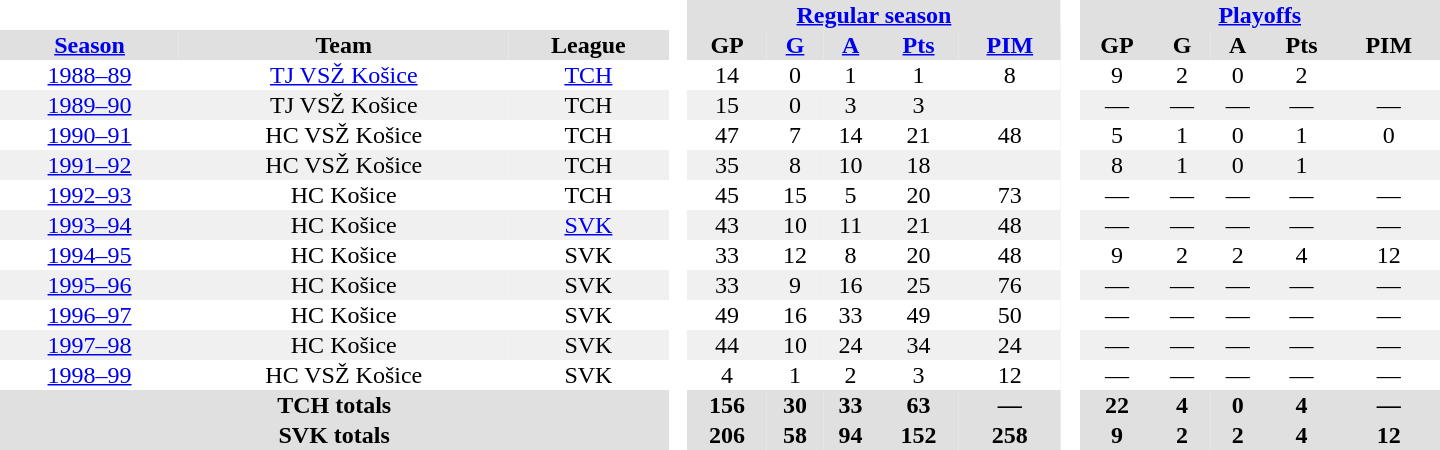<table border="0" cellpadding="1" cellspacing="0" style="text-align:center; width:60em">
<tr bgcolor="#e0e0e0">
<th colspan="3" bgcolor="#ffffff"> </th>
<th rowspan="99" bgcolor="#ffffff"> </th>
<th colspan="5"><a href='#'>Regular season</a></th>
<th rowspan="99" bgcolor="#ffffff"> </th>
<th colspan="5"><a href='#'>Playoffs</a></th>
</tr>
<tr bgcolor="#e0e0e0">
<th><a href='#'>Season</a></th>
<th>Team</th>
<th>League</th>
<th>GP</th>
<th><a href='#'>G</a></th>
<th><a href='#'>A</a></th>
<th><a href='#'>Pts</a></th>
<th><a href='#'>PIM</a></th>
<th>GP</th>
<th>G</th>
<th>A</th>
<th>Pts</th>
<th>PIM</th>
</tr>
<tr>
<td><a href='#'>1988–89</a></td>
<td><a href='#'>TJ VSŽ Košice</a></td>
<td><a href='#'>TCH</a></td>
<td>14</td>
<td>0</td>
<td>1</td>
<td>1</td>
<td>8</td>
<td>9</td>
<td>2</td>
<td>0</td>
<td>2</td>
<td></td>
</tr>
<tr bgcolor="#f0f0f0">
<td><a href='#'>1989–90</a></td>
<td>TJ VSŽ Košice</td>
<td>TCH</td>
<td>15</td>
<td>0</td>
<td>3</td>
<td>3</td>
<td></td>
<td>—</td>
<td>—</td>
<td>—</td>
<td>—</td>
<td>—</td>
</tr>
<tr>
<td><a href='#'>1990–91</a></td>
<td>HC VSŽ Košice</td>
<td>TCH</td>
<td>47</td>
<td>7</td>
<td>14</td>
<td>21</td>
<td>48</td>
<td>5</td>
<td>1</td>
<td>0</td>
<td>1</td>
<td>0</td>
</tr>
<tr bgcolor="#f0f0f0">
<td><a href='#'>1991–92</a></td>
<td>HC VSŽ Košice</td>
<td>TCH</td>
<td>35</td>
<td>8</td>
<td>10</td>
<td>18</td>
<td></td>
<td>8</td>
<td>1</td>
<td>0</td>
<td>1</td>
<td></td>
</tr>
<tr>
<td><a href='#'>1992–93</a></td>
<td>HC Košice</td>
<td>TCH</td>
<td>45</td>
<td>15</td>
<td>5</td>
<td>20</td>
<td>73</td>
<td>—</td>
<td>—</td>
<td>—</td>
<td>—</td>
<td>—</td>
</tr>
<tr bgcolor="#f0f0f0">
<td><a href='#'>1993–94</a></td>
<td>HC Košice</td>
<td><a href='#'>SVK</a></td>
<td>43</td>
<td>10</td>
<td>11</td>
<td>21</td>
<td>48</td>
<td>—</td>
<td>—</td>
<td>—</td>
<td>—</td>
<td>—</td>
</tr>
<tr>
<td><a href='#'>1994–95</a></td>
<td>HC Košice</td>
<td>SVK</td>
<td>33</td>
<td>12</td>
<td>8</td>
<td>20</td>
<td>48</td>
<td>9</td>
<td>2</td>
<td>2</td>
<td>4</td>
<td>12</td>
</tr>
<tr bgcolor="#f0f0f0">
<td><a href='#'>1995–96</a></td>
<td>HC Košice</td>
<td>SVK</td>
<td>33</td>
<td>9</td>
<td>16</td>
<td>25</td>
<td>76</td>
<td>—</td>
<td>—</td>
<td>—</td>
<td>—</td>
<td>—</td>
</tr>
<tr>
<td><a href='#'>1996–97</a></td>
<td>HC Košice</td>
<td>SVK</td>
<td>49</td>
<td>16</td>
<td>33</td>
<td>49</td>
<td>50</td>
<td>—</td>
<td>—</td>
<td>—</td>
<td>—</td>
<td>—</td>
</tr>
<tr bgcolor="#f0f0f0">
<td><a href='#'>1997–98</a></td>
<td>HC Košice</td>
<td>SVK</td>
<td>44</td>
<td>10</td>
<td>24</td>
<td>34</td>
<td>24</td>
<td>—</td>
<td>—</td>
<td>—</td>
<td>—</td>
<td>—</td>
</tr>
<tr>
<td><a href='#'>1998–99</a></td>
<td>HC VSŽ Košice</td>
<td>SVK</td>
<td>4</td>
<td>1</td>
<td>2</td>
<td>3</td>
<td>12</td>
<td>—</td>
<td>—</td>
<td>—</td>
<td>—</td>
<td>—</td>
</tr>
<tr bgcolor="#e0e0e0">
<th colspan="3">TCH totals</th>
<th>156</th>
<th>30</th>
<th>33</th>
<th>63</th>
<th>—</th>
<th>22</th>
<th>4</th>
<th>0</th>
<th>4</th>
<th>—</th>
</tr>
<tr bgcolor="#e0e0e0">
<th colspan="3">SVK totals</th>
<th>206</th>
<th>58</th>
<th>94</th>
<th>152</th>
<th>258</th>
<th>9</th>
<th>2</th>
<th>2</th>
<th>4</th>
<th>12</th>
</tr>
</table>
